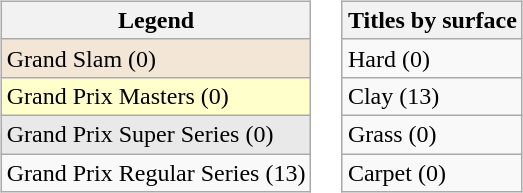<table>
<tr valign=top>
<td><br><table class=wikitable>
<tr>
<th>Legend</th>
</tr>
<tr style="background:#f3e6d7;">
<td>Grand Slam (0)</td>
</tr>
<tr style="background:#ffc;">
<td>Grand Prix Masters (0)</td>
</tr>
<tr style="background:#e9e9e9;">
<td>Grand Prix Super Series (0)</td>
</tr>
<tr>
<td>Grand Prix Regular Series (13)</td>
</tr>
</table>
</td>
<td><br><table class=wikitable>
<tr>
<th>Titles by surface</th>
</tr>
<tr>
<td>Hard (0)</td>
</tr>
<tr>
<td>Clay (13)</td>
</tr>
<tr>
<td>Grass (0)</td>
</tr>
<tr>
<td>Carpet (0)</td>
</tr>
</table>
</td>
</tr>
</table>
